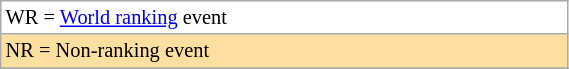<table class="wikitable" style="font-size:85%;" width=30%>
<tr bgcolor="#ffffff">
<td>WR = <a href='#'>World ranking</a> event</td>
</tr>
<tr style="background:#ffdf9f;">
<td>NR = Non-ranking event</td>
</tr>
<tr>
</tr>
</table>
